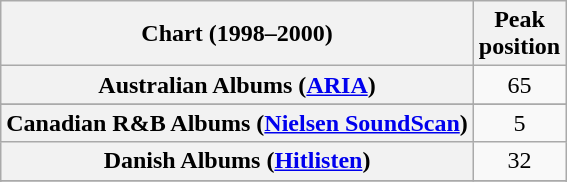<table class="wikitable sortable plainrowheaders" style="text-align:center">
<tr>
<th>Chart (1998–2000)</th>
<th>Peak<br>position</th>
</tr>
<tr>
<th scope="row">Australian Albums (<a href='#'>ARIA</a>)</th>
<td>65</td>
</tr>
<tr>
</tr>
<tr>
</tr>
<tr>
</tr>
<tr>
<th scope="row">Canadian R&B Albums (<a href='#'>Nielsen SoundScan</a>)</th>
<td style="text-align:center;">5</td>
</tr>
<tr>
<th scope="row">Danish Albums (<a href='#'>Hitlisten</a>)</th>
<td style="text-align:center;">32</td>
</tr>
<tr>
</tr>
<tr>
</tr>
<tr>
</tr>
<tr>
</tr>
<tr>
</tr>
<tr>
</tr>
<tr>
</tr>
<tr>
</tr>
<tr>
</tr>
</table>
